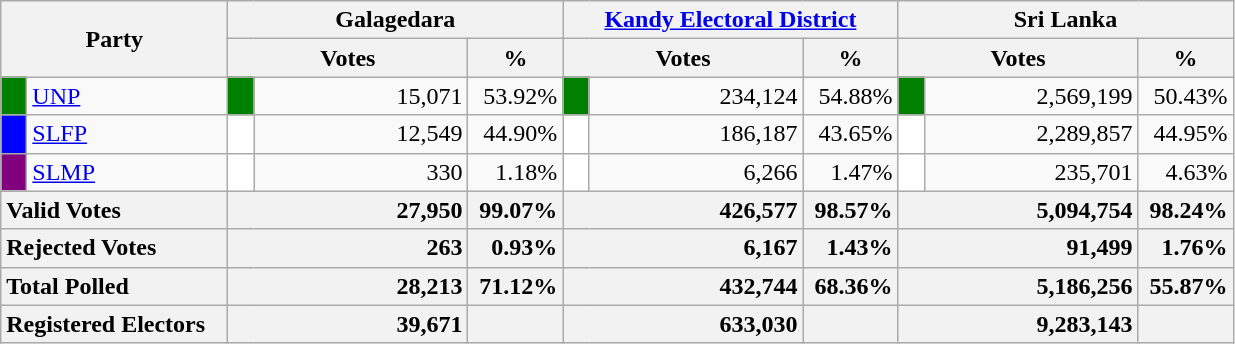<table class="wikitable">
<tr>
<th colspan="2" width="144px"rowspan="2">Party</th>
<th colspan="3" width="216px">Galagedara</th>
<th colspan="3" width="216px"><a href='#'>Kandy Electoral District</a></th>
<th colspan="3" width="216px">Sri Lanka</th>
</tr>
<tr>
<th colspan="2" width="144px">Votes</th>
<th>%</th>
<th colspan="2" width="144px">Votes</th>
<th>%</th>
<th colspan="2" width="144px">Votes</th>
<th>%</th>
</tr>
<tr>
<td style="background-color:green;" width="10px"></td>
<td style="text-align:left;"><a href='#'>UNP</a></td>
<td style="background-color:green;" width="10px"></td>
<td style="text-align:right;">15,071</td>
<td style="text-align:right;">53.92%</td>
<td style="background-color:green;" width="10px"></td>
<td style="text-align:right;">234,124</td>
<td style="text-align:right;">54.88%</td>
<td style="background-color:green;" width="10px"></td>
<td style="text-align:right;">2,569,199</td>
<td style="text-align:right;">50.43%</td>
</tr>
<tr>
<td style="background-color:blue;" width="10px"></td>
<td style="text-align:left;"><a href='#'>SLFP</a></td>
<td style="background-color:white;" width="10px"></td>
<td style="text-align:right;">12,549</td>
<td style="text-align:right;">44.90%</td>
<td style="background-color:white;" width="10px"></td>
<td style="text-align:right;">186,187</td>
<td style="text-align:right;">43.65%</td>
<td style="background-color:white;" width="10px"></td>
<td style="text-align:right;">2,289,857</td>
<td style="text-align:right;">44.95%</td>
</tr>
<tr>
<td style="background-color:purple;" width="10px"></td>
<td style="text-align:left;"><a href='#'>SLMP</a></td>
<td style="background-color:white;" width="10px"></td>
<td style="text-align:right;">330</td>
<td style="text-align:right;">1.18%</td>
<td style="background-color:white;" width="10px"></td>
<td style="text-align:right;">6,266</td>
<td style="text-align:right;">1.47%</td>
<td style="background-color:white;" width="10px"></td>
<td style="text-align:right;">235,701</td>
<td style="text-align:right;">4.63%</td>
</tr>
<tr>
<th colspan="2" width="144px"style="text-align:left;">Valid Votes</th>
<th style="text-align:right;"colspan="2" width="144px">27,950</th>
<th style="text-align:right;">99.07%</th>
<th style="text-align:right;"colspan="2" width="144px">426,577</th>
<th style="text-align:right;">98.57%</th>
<th style="text-align:right;"colspan="2" width="144px">5,094,754</th>
<th style="text-align:right;">98.24%</th>
</tr>
<tr>
<th colspan="2" width="144px"style="text-align:left;">Rejected Votes</th>
<th style="text-align:right;"colspan="2" width="144px">263</th>
<th style="text-align:right;">0.93%</th>
<th style="text-align:right;"colspan="2" width="144px">6,167</th>
<th style="text-align:right;">1.43%</th>
<th style="text-align:right;"colspan="2" width="144px">91,499</th>
<th style="text-align:right;">1.76%</th>
</tr>
<tr>
<th colspan="2" width="144px"style="text-align:left;">Total Polled</th>
<th style="text-align:right;"colspan="2" width="144px">28,213</th>
<th style="text-align:right;">71.12%</th>
<th style="text-align:right;"colspan="2" width="144px">432,744</th>
<th style="text-align:right;">68.36%</th>
<th style="text-align:right;"colspan="2" width="144px">5,186,256</th>
<th style="text-align:right;">55.87%</th>
</tr>
<tr>
<th colspan="2" width="144px"style="text-align:left;">Registered Electors</th>
<th style="text-align:right;"colspan="2" width="144px">39,671</th>
<th></th>
<th style="text-align:right;"colspan="2" width="144px">633,030</th>
<th></th>
<th style="text-align:right;"colspan="2" width="144px">9,283,143</th>
<th></th>
</tr>
</table>
